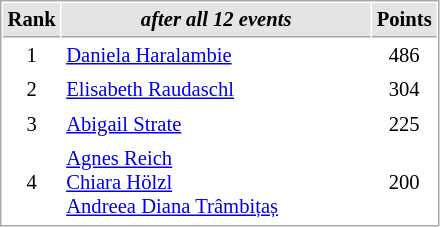<table cellspacing="1" cellpadding="3" style="border:1px solid #aaa; font-size:86%;">
<tr style="background:#e4e4e4;">
<th style="border-bottom:1px solid #AAAAAA" width=10>Rank</th>
<th style="border-bottom:1px solid #AAAAAA" width=200><em>after all 12 events</em></th>
<th style="border-bottom:1px solid #AAAAAA" width=20>Points</th>
</tr>
<tr>
<td align=center>1</td>
<td> <a href='#'>Daniela Haralambie</a></td>
<td align=center>486</td>
</tr>
<tr>
<td align=center>2</td>
<td> <a href='#'>Elisabeth Raudaschl</a></td>
<td align=center>304</td>
</tr>
<tr>
<td align=center>3</td>
<td> <a href='#'>Abigail Strate</a></td>
<td align=center>225</td>
</tr>
<tr>
<td align=center>4</td>
<td> <a href='#'>Agnes Reich</a><br> <a href='#'>Chiara Hölzl</a><br> <a href='#'>Andreea Diana Trâmbițaș</a></td>
<td align=center>200</td>
</tr>
</table>
